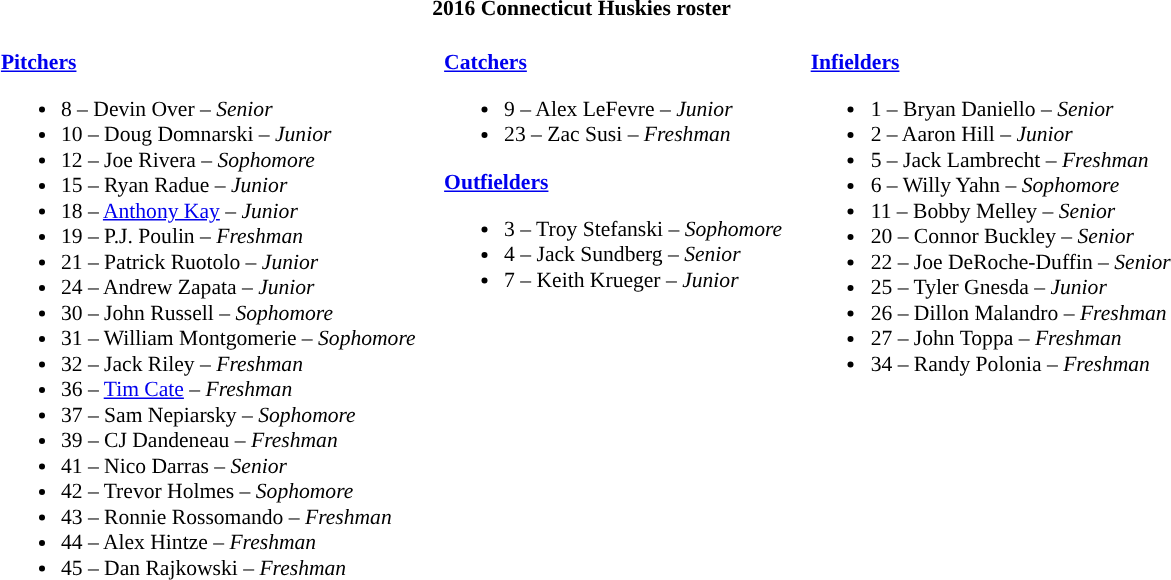<table class="toccolours" style="border-collapse:collapse; font-size:90%;">
<tr>
<th colspan="9">2016 Connecticut Huskies roster</th>
</tr>
<tr>
</tr>
<tr>
<td width="03"> </td>
<td valign="top"><br><strong><a href='#'>Pitchers</a></strong><ul><li>8 – Devin Over – <em> Senior</em></li><li>10 – Doug Domnarski – <em>Junior</em></li><li>12 – Joe Rivera – <em>Sophomore</em></li><li>15 – Ryan Radue – <em> Junior</em></li><li>18 – <a href='#'>Anthony Kay</a> – <em>Junior</em></li><li>19 – P.J. Poulin – <em>Freshman</em></li><li>21 – Patrick Ruotolo – <em>Junior</em></li><li>24 – Andrew Zapata – <em>Junior</em></li><li>30 – John Russell – <em>Sophomore</em></li><li>31 – William Montgomerie – <em>Sophomore</em></li><li>32 – Jack Riley – <em> Freshman</em></li><li>36 – <a href='#'>Tim Cate</a> – <em>Freshman</em></li><li>37 – Sam Nepiarsky – <em> Sophomore</em></li><li>39 – CJ Dandeneau – <em> Freshman</em></li><li>41 – Nico Darras – <em>Senior</em></li><li>42 – Trevor Holmes – <em> Sophomore</em></li><li>43 – Ronnie Rossomando – <em>Freshman</em></li><li>44 – Alex Hintze – <em>Freshman</em></li><li>45 – Dan Rajkowski – <em> Freshman</em></li></ul></td>
<td width="15"> </td>
<td valign="top"><br><strong><a href='#'>Catchers</a></strong><ul><li>9 – Alex LeFevre – <em> Junior</em></li><li>23 – Zac Susi – <em>Freshman</em></li></ul><strong><a href='#'>Outfielders</a></strong><ul><li>3 – Troy Stefanski – <em>Sophomore</em></li><li>4 – Jack Sundberg – <em>Senior</em></li><li>7 – Keith Krueger – <em> Junior</em></li></ul></td>
<td width="15"> </td>
<td valign="top"><br><strong><a href='#'>Infielders</a></strong><ul><li>1 – Bryan Daniello – <em>Senior</em></li><li>2 – Aaron Hill – <em>Junior</em></li><li>5 – Jack Lambrecht – <em>Freshman</em></li><li>6 – Willy Yahn – <em>Sophomore</em></li><li>11 – Bobby Melley – <em>Senior</em></li><li>20 – Connor Buckley – <em>Senior</em></li><li>22 – Joe DeRoche-Duffin – <em>Senior</em></li><li>25 – Tyler Gnesda – <em>Junior</em></li><li>26 – Dillon Malandro – <em>Freshman</em></li><li>27 – John Toppa – <em>Freshman</em></li><li>34 – Randy Polonia – <em>Freshman</em></li></ul></td>
</tr>
</table>
